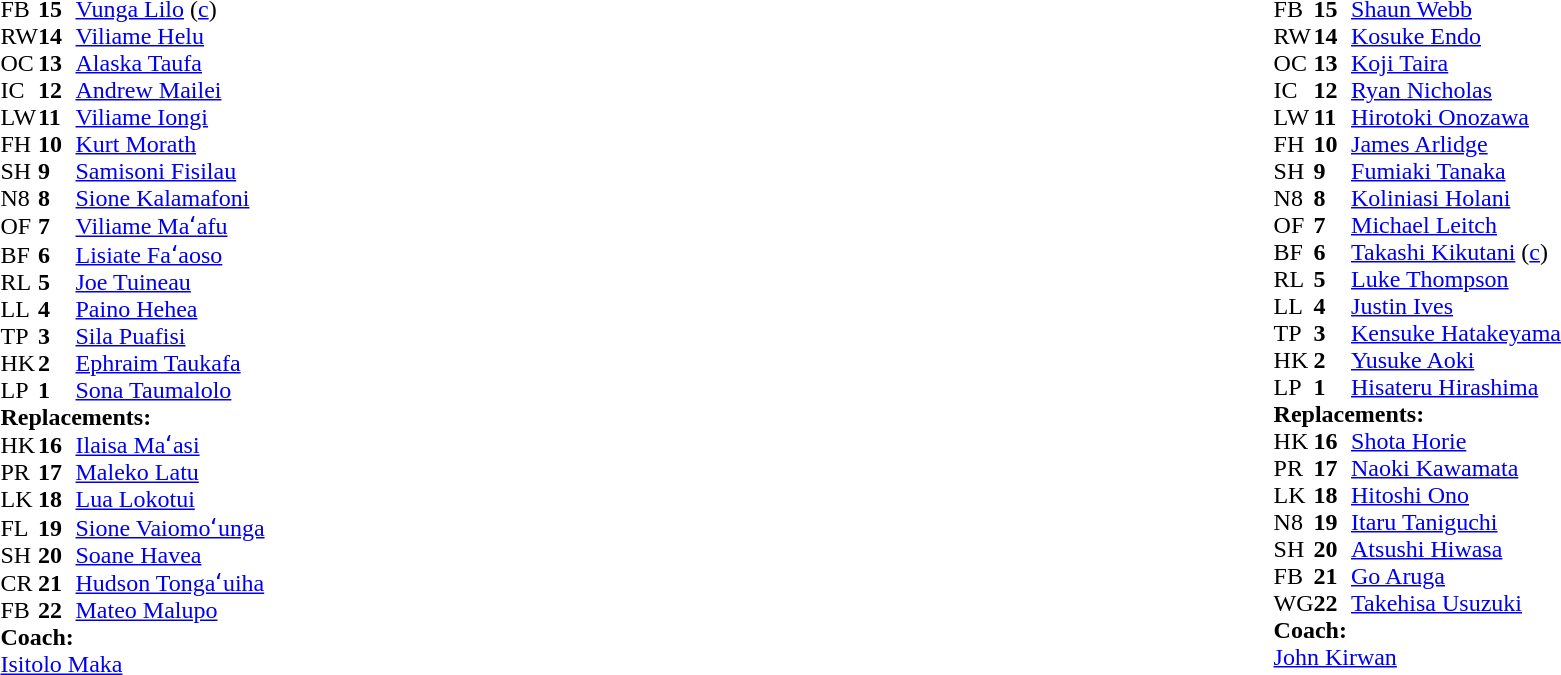<table width="100%">
<tr>
<td valign="top" width="50%"><br><table style="font-size: 100%" cellspacing="0" cellpadding="0">
<tr>
<th width="25"></th>
<th width="25"></th>
</tr>
<tr>
<td>FB</td>
<td><strong>15</strong></td>
<td><a href='#'>Vunga Lilo</a> (<a href='#'>c</a>)</td>
</tr>
<tr>
<td>RW</td>
<td><strong>14</strong></td>
<td><a href='#'>Viliame Helu</a></td>
</tr>
<tr>
<td>OC</td>
<td><strong>13</strong></td>
<td><a href='#'>Alaska Taufa</a></td>
</tr>
<tr>
<td>IC</td>
<td><strong>12</strong></td>
<td><a href='#'>Andrew Mailei</a></td>
<td></td>
</tr>
<tr>
<td>LW</td>
<td><strong>11</strong></td>
<td><a href='#'>Viliame Iongi</a></td>
</tr>
<tr>
<td>FH</td>
<td><strong>10</strong></td>
<td><a href='#'>Kurt Morath</a></td>
</tr>
<tr>
<td>SH</td>
<td><strong>9</strong></td>
<td><a href='#'>Samisoni Fisilau</a></td>
<td></td>
</tr>
<tr>
<td>N8</td>
<td><strong>8</strong></td>
<td><a href='#'>Sione Kalamafoni</a></td>
</tr>
<tr>
<td>OF</td>
<td><strong>7</strong></td>
<td><a href='#'>Viliame Maʻafu</a></td>
</tr>
<tr>
<td>BF</td>
<td><strong>6</strong></td>
<td><a href='#'>Lisiate Faʻaoso</a></td>
<td>  </td>
</tr>
<tr>
<td>RL</td>
<td><strong>5</strong></td>
<td><a href='#'>Joe Tuineau</a></td>
</tr>
<tr>
<td>LL</td>
<td><strong>4</strong></td>
<td><a href='#'>Paino Hehea</a></td>
<td></td>
</tr>
<tr>
<td>TP</td>
<td><strong>3</strong></td>
<td><a href='#'>Sila Puafisi</a></td>
<td></td>
</tr>
<tr>
<td>HK</td>
<td><strong>2</strong></td>
<td><a href='#'>Ephraim Taukafa</a></td>
<td></td>
</tr>
<tr>
<td>LP</td>
<td><strong>1</strong></td>
<td><a href='#'>Sona Taumalolo</a></td>
</tr>
<tr>
<td colspan=3><strong>Replacements:</strong></td>
</tr>
<tr>
<td>HK</td>
<td><strong>16</strong></td>
<td><a href='#'>Ilaisa Maʻasi</a></td>
<td></td>
</tr>
<tr>
<td>PR</td>
<td><strong>17</strong></td>
<td><a href='#'>Maleko Latu</a></td>
<td> </td>
</tr>
<tr>
<td>LK</td>
<td><strong>18</strong></td>
<td><a href='#'>Lua Lokotui</a></td>
<td></td>
</tr>
<tr>
<td>FL</td>
<td><strong>19</strong></td>
<td><a href='#'>Sione Vaiomoʻunga</a></td>
</tr>
<tr>
<td>SH</td>
<td><strong>20</strong></td>
<td><a href='#'>Soane Havea</a></td>
<td></td>
</tr>
<tr>
<td>CR</td>
<td><strong>21</strong></td>
<td><a href='#'>Hudson Tongaʻuiha</a></td>
<td></td>
</tr>
<tr>
<td>FB</td>
<td><strong>22</strong></td>
<td><a href='#'>Mateo Malupo</a></td>
</tr>
<tr>
<td colspan=3><strong>Coach:</strong></td>
</tr>
<tr>
<td colspan="4"> <a href='#'>Isitolo Maka</a></td>
</tr>
</table>
</td>
<td valign="top" width="50%"><br><table style="font-size: 100%" cellspacing="0" cellpadding="0" align="center">
<tr>
<th width="25"></th>
<th width="25"></th>
</tr>
<tr>
<td>FB</td>
<td><strong>15</strong></td>
<td><a href='#'>Shaun Webb</a></td>
</tr>
<tr>
<td>RW</td>
<td><strong>14</strong></td>
<td><a href='#'>Kosuke Endo</a></td>
</tr>
<tr>
<td>OC</td>
<td><strong>13</strong></td>
<td><a href='#'>Koji Taira</a></td>
</tr>
<tr>
<td>IC</td>
<td><strong>12</strong></td>
<td><a href='#'>Ryan Nicholas</a></td>
</tr>
<tr>
<td>LW</td>
<td><strong>11</strong></td>
<td><a href='#'>Hirotoki Onozawa</a></td>
</tr>
<tr>
<td>FH</td>
<td><strong>10</strong></td>
<td><a href='#'>James Arlidge</a></td>
</tr>
<tr>
<td>SH</td>
<td><strong>9</strong></td>
<td><a href='#'>Fumiaki Tanaka</a></td>
</tr>
<tr>
<td>N8</td>
<td><strong>8</strong></td>
<td><a href='#'>Koliniasi Holani</a></td>
<td></td>
</tr>
<tr>
<td>OF</td>
<td><strong>7</strong></td>
<td><a href='#'>Michael Leitch</a></td>
</tr>
<tr>
<td>BF</td>
<td><strong>6</strong></td>
<td><a href='#'>Takashi Kikutani</a> (<a href='#'>c</a>)</td>
</tr>
<tr>
<td>RL</td>
<td><strong>5</strong></td>
<td><a href='#'>Luke Thompson</a></td>
<td></td>
</tr>
<tr>
<td>LL</td>
<td><strong>4</strong></td>
<td><a href='#'>Justin Ives</a></td>
</tr>
<tr>
<td>TP</td>
<td><strong>3</strong></td>
<td><a href='#'>Kensuke Hatakeyama</a></td>
</tr>
<tr>
<td>HK</td>
<td><strong>2</strong></td>
<td><a href='#'>Yusuke Aoki</a></td>
<td></td>
</tr>
<tr>
<td>LP</td>
<td><strong>1</strong></td>
<td><a href='#'>Hisateru Hirashima</a></td>
<td></td>
</tr>
<tr>
<td colspan=3><strong>Replacements:</strong></td>
</tr>
<tr>
<td>HK</td>
<td><strong>16</strong></td>
<td><a href='#'>Shota Horie</a></td>
<td></td>
</tr>
<tr>
<td>PR</td>
<td><strong>17</strong></td>
<td><a href='#'>Naoki Kawamata</a></td>
<td></td>
</tr>
<tr>
<td>LK</td>
<td><strong>18</strong></td>
<td><a href='#'>Hitoshi Ono</a></td>
<td></td>
</tr>
<tr>
<td>N8</td>
<td><strong>19</strong></td>
<td><a href='#'>Itaru Taniguchi</a></td>
<td></td>
</tr>
<tr>
<td>SH</td>
<td><strong>20</strong></td>
<td><a href='#'>Atsushi Hiwasa</a></td>
</tr>
<tr>
<td>FB</td>
<td><strong>21</strong></td>
<td><a href='#'>Go Aruga</a></td>
</tr>
<tr>
<td>WG</td>
<td><strong>22</strong></td>
<td><a href='#'>Takehisa Usuzuki</a></td>
</tr>
<tr>
<td colspan=3><strong>Coach:</strong></td>
</tr>
<tr>
<td colspan="4"> <a href='#'>John Kirwan</a></td>
</tr>
</table>
</td>
</tr>
</table>
